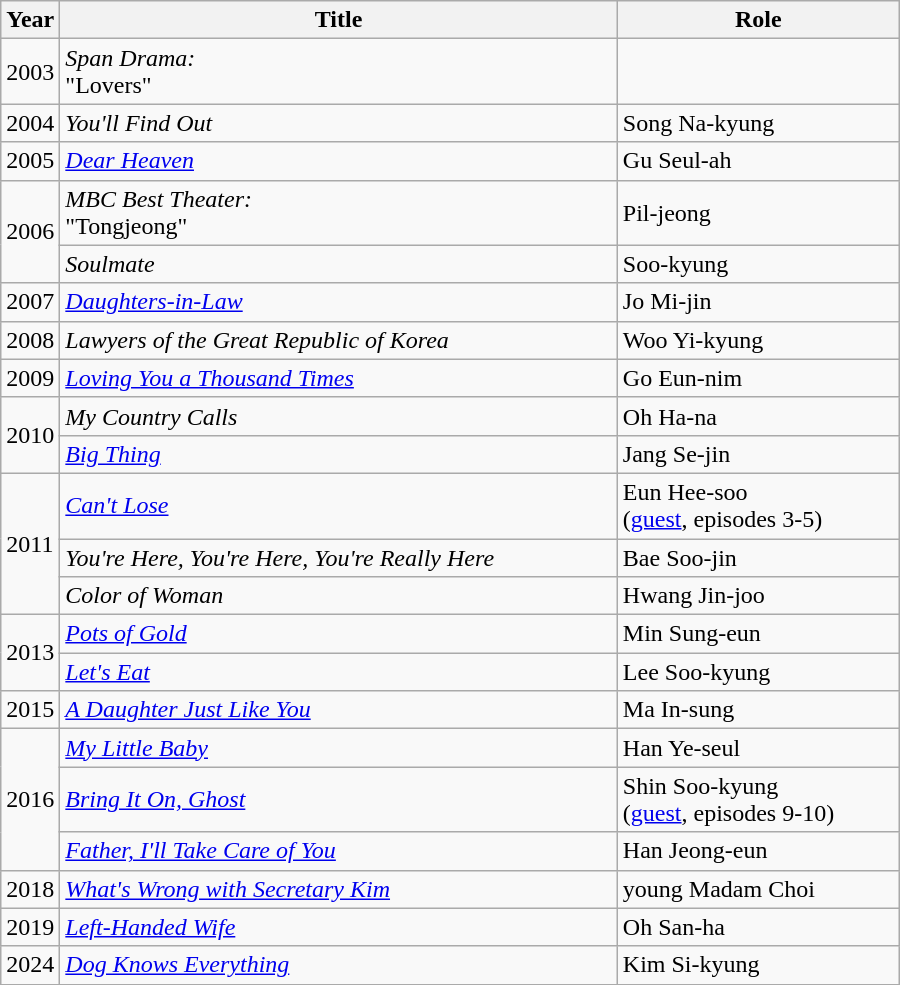<table class="wikitable" style="width:600px">
<tr>
<th width=10>Year</th>
<th>Title</th>
<th>Role</th>
</tr>
<tr>
<td>2003</td>
<td><em>Span Drama:</em><br>"Lovers"</td>
<td></td>
</tr>
<tr>
<td>2004</td>
<td><em>You'll Find Out</em></td>
<td>Song Na-kyung</td>
</tr>
<tr>
<td>2005</td>
<td><em><a href='#'>Dear Heaven</a></em></td>
<td>Gu Seul-ah</td>
</tr>
<tr>
<td rowspan=2>2006</td>
<td><em>MBC Best Theater:</em><br>"Tongjeong"</td>
<td>Pil-jeong</td>
</tr>
<tr>
<td><em>Soulmate</em></td>
<td>Soo-kyung</td>
</tr>
<tr>
<td>2007</td>
<td><em><a href='#'>Daughters-in-Law</a></em></td>
<td>Jo Mi-jin</td>
</tr>
<tr>
<td>2008</td>
<td><em>Lawyers of the Great Republic of Korea</em></td>
<td>Woo Yi-kyung</td>
</tr>
<tr>
<td>2009</td>
<td><em><a href='#'>Loving You a Thousand Times</a></em></td>
<td>Go Eun-nim</td>
</tr>
<tr>
<td rowspan=2>2010</td>
<td><em>My Country Calls</em></td>
<td>Oh Ha-na</td>
</tr>
<tr>
<td><em><a href='#'>Big Thing</a></em></td>
<td>Jang Se-jin</td>
</tr>
<tr>
<td rowspan=3>2011</td>
<td><em><a href='#'>Can't Lose</a></em></td>
<td>Eun Hee-soo <br> (<a href='#'>guest</a>, episodes 3-5)</td>
</tr>
<tr>
<td><em>You're Here, You're Here, You're Really Here</em></td>
<td>Bae Soo-jin</td>
</tr>
<tr>
<td><em>Color of Woman</em></td>
<td>Hwang Jin-joo</td>
</tr>
<tr>
<td rowspan=2>2013</td>
<td><em><a href='#'>Pots of Gold</a></em></td>
<td>Min Sung-eun</td>
</tr>
<tr>
<td><em><a href='#'>Let's Eat</a></em></td>
<td>Lee Soo-kyung</td>
</tr>
<tr>
<td>2015</td>
<td><em><a href='#'>A Daughter Just Like You</a></em></td>
<td>Ma In-sung</td>
</tr>
<tr>
<td rowspan=3>2016</td>
<td><em><a href='#'>My Little Baby</a></em></td>
<td>Han Ye-seul</td>
</tr>
<tr>
<td><em><a href='#'>Bring It On, Ghost</a></em></td>
<td>Shin Soo-kyung<br>(<a href='#'>guest</a>, episodes 9-10)</td>
</tr>
<tr>
<td><em><a href='#'>Father, I'll Take Care of You</a></em></td>
<td>Han Jeong-eun</td>
</tr>
<tr>
<td>2018</td>
<td><em><a href='#'>What's Wrong with Secretary Kim</a></em></td>
<td>young Madam Choi</td>
</tr>
<tr>
<td>2019</td>
<td><em><a href='#'>Left-Handed Wife</a></em></td>
<td>Oh San-ha</td>
</tr>
<tr>
<td>2024</td>
<td><em><a href='#'>Dog Knows Everything</a></em></td>
<td>Kim Si-kyung</td>
</tr>
</table>
